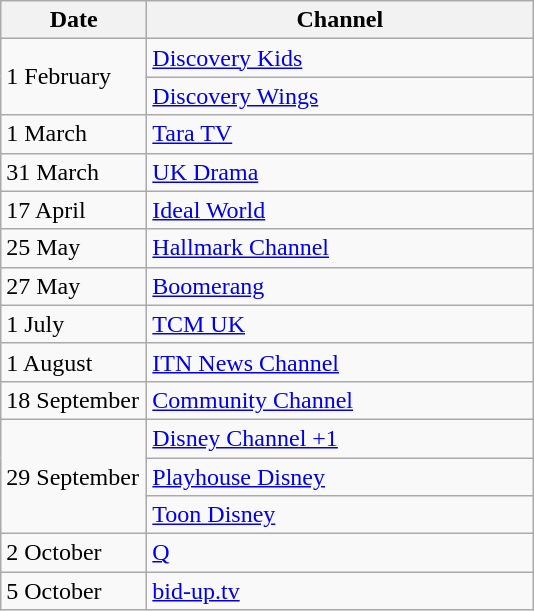<table class="wikitable">
<tr>
<th width=90>Date</th>
<th width=250>Channel</th>
</tr>
<tr>
<td rowspan="2">1 February</td>
<td><a href='#'>Discovery Kids</a></td>
</tr>
<tr>
<td><a href='#'>Discovery Wings</a></td>
</tr>
<tr>
<td>1 March</td>
<td><a href='#'>Tara TV</a></td>
</tr>
<tr>
<td>31 March</td>
<td><a href='#'>UK Drama</a></td>
</tr>
<tr>
<td>17 April</td>
<td><a href='#'>Ideal World</a></td>
</tr>
<tr>
<td>25 May</td>
<td><a href='#'>Hallmark Channel</a></td>
</tr>
<tr>
<td>27 May</td>
<td><a href='#'>Boomerang</a></td>
</tr>
<tr>
<td>1 July</td>
<td><a href='#'>TCM UK</a></td>
</tr>
<tr>
<td>1 August</td>
<td><a href='#'>ITN News Channel</a></td>
</tr>
<tr>
<td>18 September</td>
<td><a href='#'>Community Channel</a></td>
</tr>
<tr>
<td rowspan="3">29 September</td>
<td><a href='#'>Disney Channel +1</a></td>
</tr>
<tr>
<td><a href='#'>Playhouse Disney</a></td>
</tr>
<tr>
<td><a href='#'>Toon Disney</a></td>
</tr>
<tr>
<td>2 October</td>
<td><a href='#'>Q</a></td>
</tr>
<tr>
<td>5 October</td>
<td><a href='#'>bid-up.tv</a></td>
</tr>
</table>
